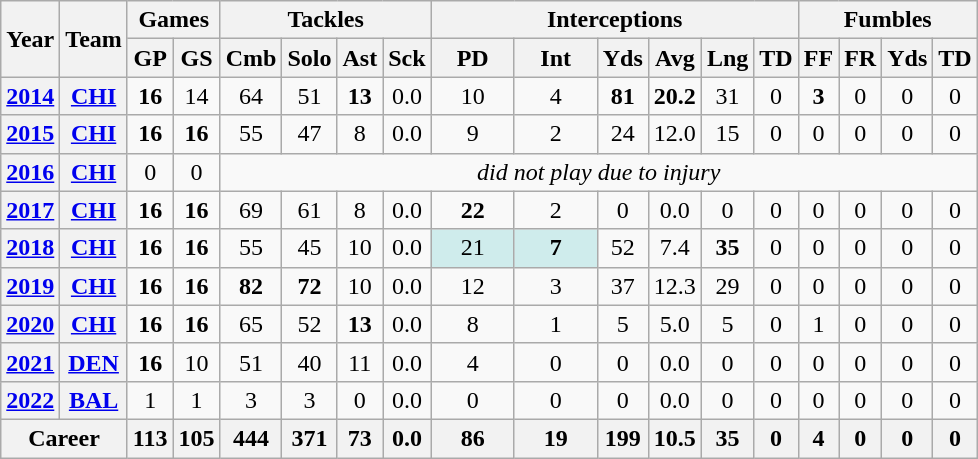<table class="wikitable" style="text-align:center;">
<tr>
<th rowspan="2">Year</th>
<th rowspan="2">Team</th>
<th colspan="2">Games</th>
<th colspan="4">Tackles</th>
<th colspan="6">Interceptions</th>
<th colspan="4">Fumbles</th>
</tr>
<tr>
<th>GP</th>
<th>GS</th>
<th>Cmb</th>
<th>Solo</th>
<th>Ast</th>
<th>Sck</th>
<th>PD</th>
<th>Int</th>
<th>Yds</th>
<th>Avg</th>
<th>Lng</th>
<th>TD</th>
<th>FF</th>
<th>FR</th>
<th>Yds</th>
<th>TD</th>
</tr>
<tr>
<th><a href='#'>2014</a></th>
<th><a href='#'>CHI</a></th>
<td><strong>16</strong></td>
<td>14</td>
<td>64</td>
<td>51</td>
<td><strong>13</strong></td>
<td>0.0</td>
<td>10</td>
<td>4</td>
<td><strong>81</strong></td>
<td><strong>20.2</strong></td>
<td>31</td>
<td>0</td>
<td><strong>3</strong></td>
<td>0</td>
<td>0</td>
<td>0</td>
</tr>
<tr>
<th><a href='#'>2015</a></th>
<th><a href='#'>CHI</a></th>
<td><strong>16</strong></td>
<td><strong>16</strong></td>
<td>55</td>
<td>47</td>
<td>8</td>
<td>0.0</td>
<td>9</td>
<td>2</td>
<td>24</td>
<td>12.0</td>
<td>15</td>
<td>0</td>
<td>0</td>
<td>0</td>
<td>0</td>
<td>0</td>
</tr>
<tr>
<th><a href='#'>2016</a></th>
<th><a href='#'>CHI</a></th>
<td>0</td>
<td>0</td>
<td colspan="14"><em>did not play due to injury</em></td>
</tr>
<tr>
<th><a href='#'>2017</a></th>
<th><a href='#'>CHI</a></th>
<td><strong>16</strong></td>
<td><strong>16</strong></td>
<td>69</td>
<td>61</td>
<td>8</td>
<td>0.0</td>
<td><strong>22</strong></td>
<td>2</td>
<td>0</td>
<td>0.0</td>
<td>0</td>
<td>0</td>
<td>0</td>
<td>0</td>
<td>0</td>
<td>0</td>
</tr>
<tr>
<th><a href='#'>2018</a></th>
<th><a href='#'>CHI</a></th>
<td><strong>16</strong></td>
<td><strong>16</strong></td>
<td>55</td>
<td>45</td>
<td>10</td>
<td>0.0</td>
<td style="background:#cfecec; width:3em;">21</td>
<td style="background:#cfecec; width:3em;"><strong>7</strong></td>
<td>52</td>
<td>7.4</td>
<td><strong>35</strong></td>
<td>0</td>
<td>0</td>
<td>0</td>
<td>0</td>
<td>0</td>
</tr>
<tr>
<th><a href='#'>2019</a></th>
<th><a href='#'>CHI</a></th>
<td><strong>16</strong></td>
<td><strong>16</strong></td>
<td><strong>82</strong></td>
<td><strong>72</strong></td>
<td>10</td>
<td>0.0</td>
<td>12</td>
<td>3</td>
<td>37</td>
<td>12.3</td>
<td>29</td>
<td>0</td>
<td>0</td>
<td>0</td>
<td>0</td>
<td>0</td>
</tr>
<tr>
<th><a href='#'>2020</a></th>
<th><a href='#'>CHI</a></th>
<td><strong>16</strong></td>
<td><strong>16</strong></td>
<td>65</td>
<td>52</td>
<td><strong>13</strong></td>
<td>0.0</td>
<td>8</td>
<td>1</td>
<td>5</td>
<td>5.0</td>
<td>5</td>
<td>0</td>
<td>1</td>
<td>0</td>
<td>0</td>
<td>0</td>
</tr>
<tr>
<th><a href='#'>2021</a></th>
<th><a href='#'>DEN</a></th>
<td><strong>16</strong></td>
<td>10</td>
<td>51</td>
<td>40</td>
<td>11</td>
<td>0.0</td>
<td>4</td>
<td>0</td>
<td>0</td>
<td>0.0</td>
<td>0</td>
<td>0</td>
<td>0</td>
<td>0</td>
<td>0</td>
<td>0</td>
</tr>
<tr>
<th><a href='#'>2022</a></th>
<th><a href='#'>BAL</a></th>
<td>1</td>
<td>1</td>
<td>3</td>
<td>3</td>
<td>0</td>
<td>0.0</td>
<td>0</td>
<td>0</td>
<td>0</td>
<td>0.0</td>
<td>0</td>
<td>0</td>
<td>0</td>
<td>0</td>
<td>0</td>
<td>0</td>
</tr>
<tr>
<th colspan="2">Career</th>
<th>113</th>
<th>105</th>
<th>444</th>
<th>371</th>
<th>73</th>
<th>0.0</th>
<th>86</th>
<th>19</th>
<th>199</th>
<th>10.5</th>
<th>35</th>
<th>0</th>
<th>4</th>
<th>0</th>
<th>0</th>
<th>0</th>
</tr>
</table>
